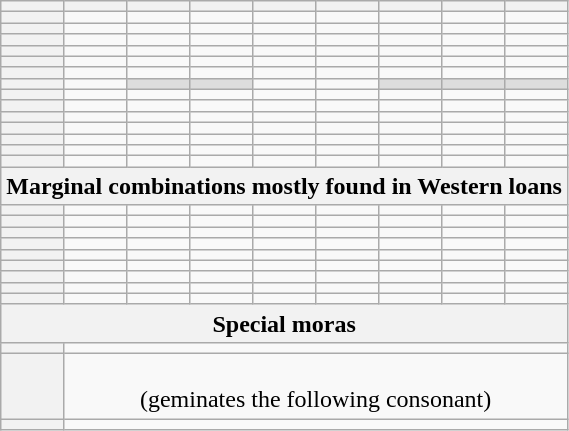<table class="wikitable nowrap" style="text-align: center;">
<tr>
<th></th>
<th></th>
<th></th>
<th></th>
<th></th>
<th></th>
<th></th>
<th></th>
<th></th>
</tr>
<tr>
<th></th>
<td></td>
<td></td>
<td></td>
<td></td>
<td></td>
<td></td>
<td></td>
<td></td>
</tr>
<tr>
<th></th>
<td></td>
<td></td>
<td></td>
<td></td>
<td></td>
<td></td>
<td></td>
<td></td>
</tr>
<tr>
<th></th>
<td></td>
<td></td>
<td></td>
<td></td>
<td></td>
<td></td>
<td></td>
<td></td>
</tr>
<tr>
<th></th>
<td></td>
<td></td>
<td></td>
<td></td>
<td></td>
<td></td>
<td></td>
<td></td>
</tr>
<tr>
<th></th>
<td></td>
<td></td>
<td></td>
<td></td>
<td></td>
<td></td>
<td></td>
<td></td>
</tr>
<tr>
<th></th>
<td></td>
<td></td>
<td></td>
<td></td>
<td></td>
<td></td>
<td></td>
<td></td>
</tr>
<tr>
<th></th>
<td></td>
<td style="background: #ddd;"></td>
<td style="background: #ddd;"></td>
<td></td>
<td></td>
<td style="background: #ddd;"></td>
<td style="background: #ddd;"></td>
<td style="background: #ddd;"></td>
</tr>
<tr>
<th></th>
<td></td>
<td></td>
<td></td>
<td></td>
<td></td>
<td></td>
<td></td>
<td></td>
</tr>
<tr>
<th></th>
<td></td>
<td></td>
<td></td>
<td></td>
<td></td>
<td></td>
<td></td>
<td></td>
</tr>
<tr>
<th></th>
<td></td>
<td></td>
<td></td>
<td></td>
<td></td>
<td></td>
<td></td>
<td></td>
</tr>
<tr>
<th></th>
<td></td>
<td></td>
<td></td>
<td></td>
<td></td>
<td></td>
<td></td>
<td></td>
</tr>
<tr>
<th></th>
<td></td>
<td></td>
<td></td>
<td></td>
<td></td>
<td></td>
<td></td>
<td></td>
</tr>
<tr>
<th></th>
<td></td>
<td></td>
<td></td>
<td></td>
<td></td>
<td></td>
<td></td>
<td></td>
</tr>
<tr>
<th></th>
<td></td>
<td></td>
<td></td>
<td></td>
<td></td>
<td></td>
<td></td>
<td></td>
</tr>
<tr>
<th colspan="9" class="wrap">Marginal combinations mostly found in Western loans</th>
</tr>
<tr>
<th></th>
<td></td>
<td></td>
<td></td>
<td></td>
<td></td>
<td></td>
<td></td>
<td></td>
</tr>
<tr>
<th></th>
<td></td>
<td></td>
<td></td>
<td></td>
<td></td>
<td></td>
<td></td>
<td></td>
</tr>
<tr>
<th></th>
<td></td>
<td></td>
<td></td>
<td></td>
<td></td>
<td></td>
<td></td>
<td></td>
</tr>
<tr>
<th></th>
<td></td>
<td></td>
<td></td>
<td></td>
<td></td>
<td></td>
<td></td>
<td></td>
</tr>
<tr>
<th></th>
<td></td>
<td></td>
<td></td>
<td></td>
<td></td>
<td></td>
<td></td>
<td></td>
</tr>
<tr>
<th></th>
<td></td>
<td></td>
<td></td>
<td></td>
<td></td>
<td></td>
<td></td>
<td></td>
</tr>
<tr>
<th></th>
<td></td>
<td></td>
<td></td>
<td></td>
<td></td>
<td></td>
<td></td>
<td></td>
</tr>
<tr>
<th></th>
<td></td>
<td></td>
<td></td>
<td></td>
<td></td>
<td></td>
<td></td>
<td></td>
</tr>
<tr>
<th></th>
<td></td>
<td></td>
<td></td>
<td></td>
<td></td>
<td></td>
<td></td>
<td></td>
</tr>
<tr>
<th colspan="9" class="wrap">Special moras</th>
</tr>
<tr>
<th></th>
<td colspan="9"></td>
</tr>
<tr>
<th></th>
<td colspan="9"><br>(geminates the following consonant)</td>
</tr>
<tr>
<th></th>
<td colspan="9"></td>
</tr>
</table>
